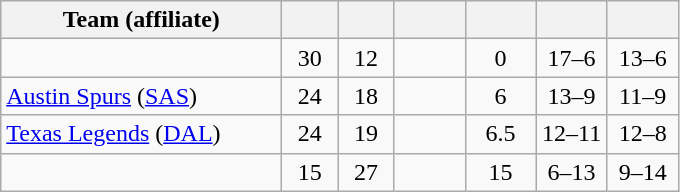<table class="wikitable" style="text-align:center">
<tr>
<th style="width:180px">Team (affiliate)</th>
<th style="width:30px"></th>
<th style="width:30px"></th>
<th style="width:40px"></th>
<th style="width:40px"></th>
<th style="width:40px"></th>
<th style="width:40px"></th>
</tr>
<tr>
<td align=left></td>
<td>30</td>
<td>12</td>
<td></td>
<td>0</td>
<td>17–6</td>
<td>13–6</td>
</tr>
<tr>
<td align=left><a href='#'>Austin Spurs</a> (<a href='#'>SAS</a>)</td>
<td>24</td>
<td>18</td>
<td></td>
<td>6</td>
<td>13–9</td>
<td>11–9</td>
</tr>
<tr>
<td align=left><a href='#'>Texas Legends</a> (<a href='#'>DAL</a>)</td>
<td>24</td>
<td>19</td>
<td></td>
<td>6.5</td>
<td>12–11</td>
<td>12–8</td>
</tr>
<tr>
<td align=left></td>
<td>15</td>
<td>27</td>
<td></td>
<td>15</td>
<td>6–13</td>
<td>9–14</td>
</tr>
</table>
